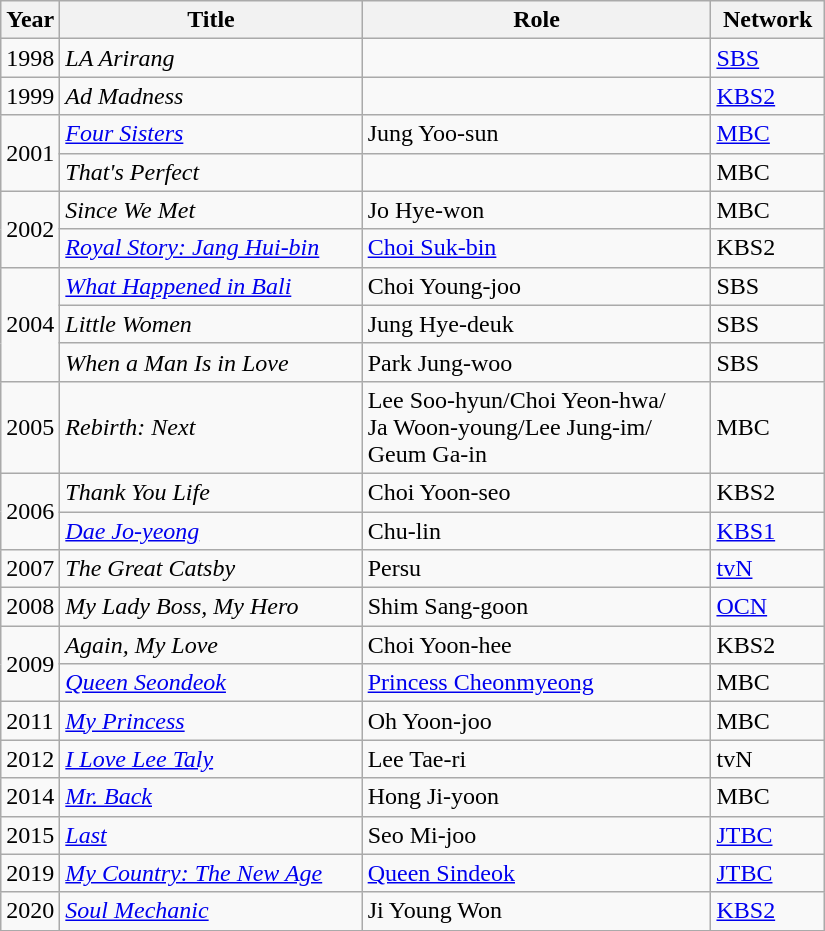<table class="wikitable" style="width:550px">
<tr>
<th width=10>Year</th>
<th>Title</th>
<th>Role</th>
<th>Network</th>
</tr>
<tr>
<td>1998</td>
<td><em>LA Arirang</em></td>
<td></td>
<td><a href='#'>SBS</a></td>
</tr>
<tr>
<td>1999</td>
<td><em>Ad Madness</em></td>
<td></td>
<td><a href='#'>KBS2</a></td>
</tr>
<tr>
<td rowspan=2>2001</td>
<td><em><a href='#'>Four Sisters</a></em></td>
<td>Jung Yoo-sun</td>
<td><a href='#'>MBC</a></td>
</tr>
<tr>
<td><em>That's Perfect</em></td>
<td></td>
<td>MBC</td>
</tr>
<tr>
<td rowspan=2>2002</td>
<td><em>Since We Met</em></td>
<td>Jo Hye-won</td>
<td>MBC</td>
</tr>
<tr>
<td><em><a href='#'>Royal Story: Jang Hui-bin</a></em></td>
<td><a href='#'>Choi Suk-bin</a></td>
<td>KBS2</td>
</tr>
<tr>
<td rowspan=3>2004</td>
<td><em><a href='#'>What Happened in Bali</a></em></td>
<td>Choi Young-joo</td>
<td>SBS</td>
</tr>
<tr>
<td><em>Little Women</em></td>
<td>Jung Hye-deuk</td>
<td>SBS</td>
</tr>
<tr>
<td><em>When a Man Is in Love</em></td>
<td>Park Jung-woo</td>
<td>SBS</td>
</tr>
<tr>
<td>2005</td>
<td><em>Rebirth: Next</em></td>
<td>Lee Soo-hyun/Choi Yeon-hwa/<br>Ja Woon-young/Lee Jung-im/<br>Geum Ga-in</td>
<td>MBC</td>
</tr>
<tr>
<td rowspan=2>2006</td>
<td><em>Thank You Life</em></td>
<td>Choi Yoon-seo</td>
<td>KBS2</td>
</tr>
<tr>
<td><em><a href='#'>Dae Jo-yeong</a></em></td>
<td>Chu-lin</td>
<td><a href='#'>KBS1</a></td>
</tr>
<tr>
<td>2007</td>
<td><em>The Great Catsby</em></td>
<td>Persu</td>
<td><a href='#'>tvN</a></td>
</tr>
<tr>
<td>2008</td>
<td><em>My Lady Boss, My Hero</em></td>
<td>Shim Sang-goon</td>
<td><a href='#'>OCN</a></td>
</tr>
<tr>
<td rowspan=2>2009</td>
<td><em>Again, My Love</em> </td>
<td>Choi Yoon-hee</td>
<td>KBS2</td>
</tr>
<tr>
<td><em><a href='#'>Queen Seondeok</a></em></td>
<td><a href='#'>Princess Cheonmyeong</a></td>
<td>MBC</td>
</tr>
<tr>
<td>2011</td>
<td><em><a href='#'>My Princess</a></em></td>
<td>Oh Yoon-joo</td>
<td>MBC</td>
</tr>
<tr>
<td>2012</td>
<td><em><a href='#'>I Love Lee Taly</a></em></td>
<td>Lee Tae-ri</td>
<td>tvN</td>
</tr>
<tr>
<td>2014</td>
<td><em><a href='#'>Mr. Back</a></em></td>
<td>Hong Ji-yoon</td>
<td>MBC</td>
</tr>
<tr>
<td>2015</td>
<td><em><a href='#'>Last</a></em></td>
<td>Seo Mi-joo</td>
<td><a href='#'>JTBC</a></td>
</tr>
<tr>
<td>2019</td>
<td><em><a href='#'>My Country: The New Age</a></em></td>
<td><a href='#'>Queen Sindeok</a></td>
<td><a href='#'>JTBC</a></td>
</tr>
<tr>
<td>2020</td>
<td><em><a href='#'>Soul Mechanic</a></em></td>
<td>Ji Young Won</td>
<td><a href='#'>KBS2</a></td>
</tr>
<tr>
</tr>
</table>
